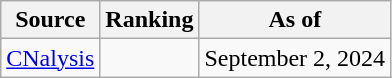<table class="wikitable" style="text-align:center">
<tr>
<th>Source</th>
<th>Ranking</th>
<th>As of</th>
</tr>
<tr>
<td align=left><a href='#'>CNalysis</a></td>
<td></td>
<td>September 2, 2024</td>
</tr>
</table>
